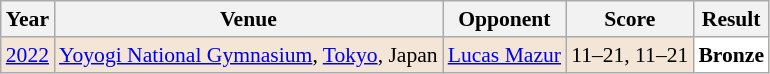<table class="sortable wikitable" style="font-size: 90%;">
<tr>
<th>Year</th>
<th>Venue</th>
<th>Opponent</th>
<th>Score</th>
<th>Result</th>
</tr>
<tr style="background:#F3E6D7">
<td align="center"><a href='#'>2022</a></td>
<td align="left"><a href='#'>Yoyogi National Gymnasium</a>, <a href='#'>Tokyo</a>, Japan</td>
<td align="left"> <a href='#'>Lucas Mazur</a></td>
<td align="left">11–21, 11–21</td>
<td style="text-align:left; background:white"> <strong>Bronze</strong></td>
</tr>
</table>
